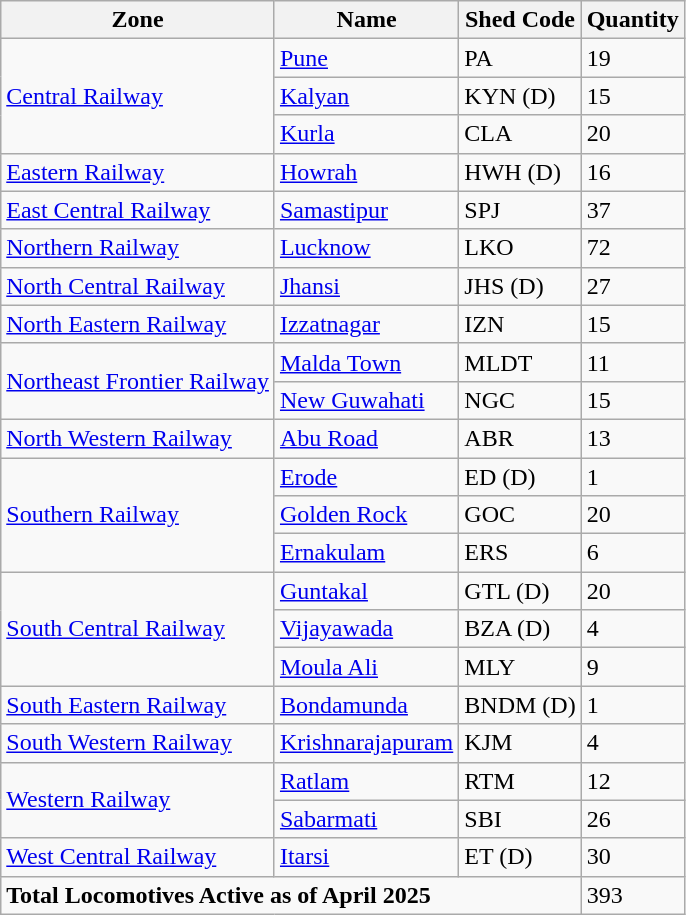<table class="wikitable">
<tr>
<th>Zone</th>
<th>Name</th>
<th>Shed Code</th>
<th>Quantity</th>
</tr>
<tr>
<td rowspan="3"><a href='#'>Central Railway</a></td>
<td><a href='#'>Pune</a></td>
<td>PA</td>
<td>19</td>
</tr>
<tr>
<td><a href='#'>Kalyan</a></td>
<td>KYN (D)</td>
<td>15</td>
</tr>
<tr>
<td><a href='#'>Kurla</a></td>
<td>CLA</td>
<td>20</td>
</tr>
<tr>
<td><a href='#'>Eastern Railway</a></td>
<td><a href='#'>Howrah</a></td>
<td>HWH (D)</td>
<td>16</td>
</tr>
<tr>
<td><a href='#'>East Central Railway</a></td>
<td><a href='#'>Samastipur</a></td>
<td>SPJ</td>
<td>37</td>
</tr>
<tr>
<td><a href='#'>Northern Railway</a></td>
<td><a href='#'>Lucknow</a></td>
<td>LKO</td>
<td>72</td>
</tr>
<tr>
<td><a href='#'>North Central Railway</a></td>
<td><a href='#'>Jhansi</a></td>
<td>JHS (D)</td>
<td>27</td>
</tr>
<tr>
<td><a href='#'>North Eastern Railway</a></td>
<td><a href='#'>Izzatnagar</a></td>
<td>IZN</td>
<td>15</td>
</tr>
<tr>
<td rowspan="2"><a href='#'>Northeast Frontier Railway</a></td>
<td><a href='#'>Malda Town</a></td>
<td>MLDT</td>
<td>11</td>
</tr>
<tr>
<td><a href='#'>New Guwahati</a></td>
<td>NGC</td>
<td>15</td>
</tr>
<tr>
<td rowspan="1"><a href='#'>North Western Railway</a></td>
<td><a href='#'>Abu Road</a></td>
<td>ABR</td>
<td>13</td>
</tr>
<tr>
<td rowspan="3"><a href='#'>Southern Railway</a></td>
<td><a href='#'>Erode</a></td>
<td>ED (D)</td>
<td>1</td>
</tr>
<tr>
<td><a href='#'>Golden Rock</a></td>
<td>GOC</td>
<td>20</td>
</tr>
<tr>
<td><a href='#'>Ernakulam</a></td>
<td>ERS</td>
<td>6</td>
</tr>
<tr>
<td rowspan="3"><a href='#'>South Central Railway</a></td>
<td><a href='#'>Guntakal</a></td>
<td>GTL (D)</td>
<td>20</td>
</tr>
<tr>
<td><a href='#'>Vijayawada</a></td>
<td>BZA (D)</td>
<td>4</td>
</tr>
<tr>
<td><a href='#'>Moula Ali</a></td>
<td>MLY</td>
<td>9</td>
</tr>
<tr>
<td><a href='#'>South Eastern Railway</a></td>
<td><a href='#'>Bondamunda</a></td>
<td>BNDM (D)</td>
<td>1</td>
</tr>
<tr>
<td><a href='#'>South Western Railway</a></td>
<td><a href='#'>Krishnarajapuram</a></td>
<td>KJM</td>
<td>4</td>
</tr>
<tr>
<td rowspan="2"><a href='#'>Western Railway</a></td>
<td><a href='#'>Ratlam</a></td>
<td>RTM</td>
<td>12</td>
</tr>
<tr>
<td><a href='#'>Sabarmati</a></td>
<td>SBI</td>
<td>26</td>
</tr>
<tr>
<td><a href='#'>West Central Railway</a></td>
<td><a href='#'>Itarsi</a></td>
<td>ET (D)</td>
<td>30</td>
</tr>
<tr>
<td colspan="3"><strong>Total Locomotives Active as of April 2025</strong></td>
<td>393</td>
</tr>
</table>
